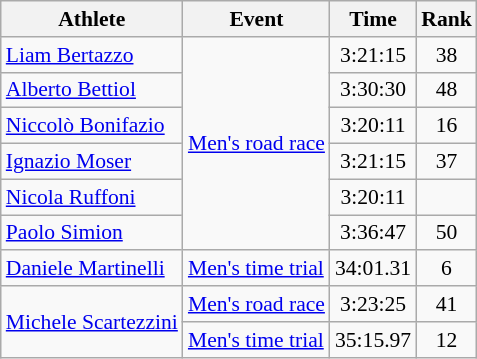<table class=wikitable style="font-size:90%">
<tr>
<th>Athlete</th>
<th>Event</th>
<th>Time</th>
<th>Rank</th>
</tr>
<tr align=center>
<td align=left><a href='#'>Liam Bertazzo</a></td>
<td align=left rowspan=6><a href='#'>Men's road race</a></td>
<td>3:21:15</td>
<td>38</td>
</tr>
<tr align=center>
<td align=left><a href='#'>Alberto Bettiol</a></td>
<td>3:30:30</td>
<td>48</td>
</tr>
<tr align=center>
<td align=left><a href='#'>Niccolò Bonifazio</a></td>
<td>3:20:11</td>
<td>16</td>
</tr>
<tr align=center>
<td align=left><a href='#'>Ignazio Moser</a></td>
<td>3:21:15</td>
<td>37</td>
</tr>
<tr align=center>
<td align=left><a href='#'>Nicola Ruffoni</a></td>
<td>3:20:11</td>
<td></td>
</tr>
<tr align=center>
<td align=left><a href='#'>Paolo Simion</a></td>
<td>3:36:47</td>
<td>50</td>
</tr>
<tr align=center>
<td align=left><a href='#'>Daniele Martinelli</a></td>
<td align=left><a href='#'>Men's time trial</a></td>
<td>34:01.31</td>
<td>6</td>
</tr>
<tr align=center>
<td align=left rowspan=2><a href='#'>Michele Scartezzini</a></td>
<td align=left><a href='#'>Men's road race</a></td>
<td>3:23:25</td>
<td>41</td>
</tr>
<tr align=center>
<td align=left><a href='#'>Men's time trial</a></td>
<td>35:15.97</td>
<td>12</td>
</tr>
</table>
